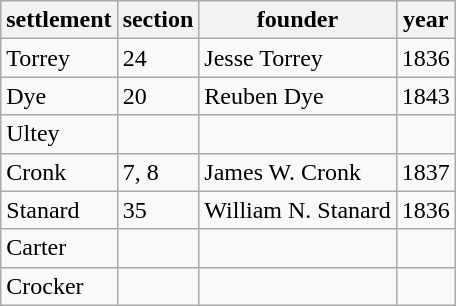<table class="wikitable sortable">
<tr>
<th>settlement</th>
<th>section</th>
<th>founder</th>
<th>year</th>
</tr>
<tr>
<td>Torrey</td>
<td>24</td>
<td>Jesse Torrey</td>
<td>1836</td>
</tr>
<tr>
<td>Dye</td>
<td>20</td>
<td>Reuben Dye</td>
<td>1843</td>
</tr>
<tr>
<td>Ultey</td>
<td></td>
<td></td>
<td></td>
</tr>
<tr>
<td>Cronk</td>
<td>7, 8</td>
<td>James W. Cronk</td>
<td>1837</td>
</tr>
<tr>
<td>Stanard</td>
<td>35</td>
<td>William N. Stanard</td>
<td>1836</td>
</tr>
<tr>
<td>Carter</td>
<td></td>
<td></td>
<td></td>
</tr>
<tr>
<td>Crocker</td>
<td></td>
<td></td>
<td></td>
</tr>
</table>
